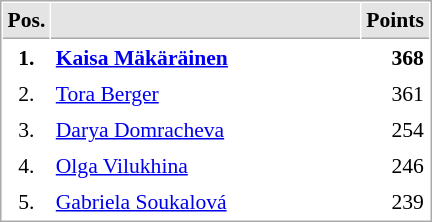<table cellspacing="1" cellpadding="3" style="border:1px solid #AAAAAA;font-size:90%">
<tr bgcolor="#E4E4E4">
<th style="border-bottom:1px solid #AAAAAA" width=10>Pos.</th>
<th style="border-bottom:1px solid #AAAAAA" width=200></th>
<th style="border-bottom:1px solid #AAAAAA" width=20>Points</th>
</tr>
<tr>
<td align="center"><strong>1.</strong></td>
<td> <strong><a href='#'>Kaisa Mäkäräinen</a></strong></td>
<td align="right"><strong>368</strong></td>
</tr>
<tr>
<td align="center">2.</td>
<td> <a href='#'>Tora Berger</a></td>
<td align="right">361</td>
</tr>
<tr>
<td align="center">3.</td>
<td> <a href='#'>Darya Domracheva</a></td>
<td align="right">254</td>
</tr>
<tr>
<td align="center">4.</td>
<td> <a href='#'>Olga Vilukhina</a></td>
<td align="right">246</td>
</tr>
<tr>
<td align="center">5.</td>
<td> <a href='#'>Gabriela Soukalová</a></td>
<td align="right">239</td>
</tr>
</table>
